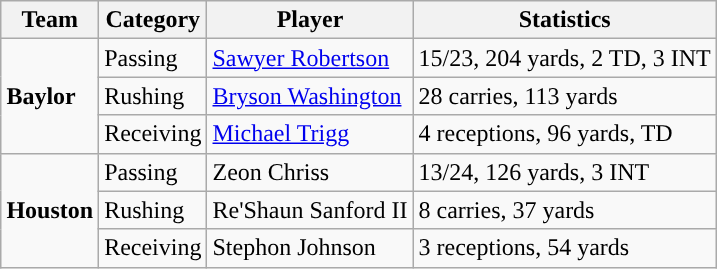<table class="wikitable" style="float: right;">
<tr>
<th>Team</th>
<th>Category</th>
<th>Player</th>
<th>Statistics</th>
</tr>
<tr>
<td rowspan=3><strong>Baylor</strong></td>
<td>Passing</td>
<td><a href='#'>Sawyer Robertson</a></td>
<td>15/23, 204 yards, 2 TD, 3 INT</td>
</tr>
<tr>
<td>Rushing</td>
<td><a href='#'>Bryson Washington</a></td>
<td>28 carries, 113 yards</td>
</tr>
<tr>
<td>Receiving</td>
<td><a href='#'>Michael Trigg</a></td>
<td>4 receptions, 96 yards, TD</td>
</tr>
<tr>
<td rowspan=3><strong>Houston</strong></td>
<td>Passing</td>
<td>Zeon Chriss</td>
<td>13/24, 126 yards, 3 INT</td>
</tr>
<tr>
<td>Rushing</td>
<td>Re'Shaun Sanford II</td>
<td>8 carries, 37 yards</td>
</tr>
<tr>
<td>Receiving</td>
<td>Stephon Johnson</td>
<td>3 receptions, 54 yards</td>
</tr>
</table>
